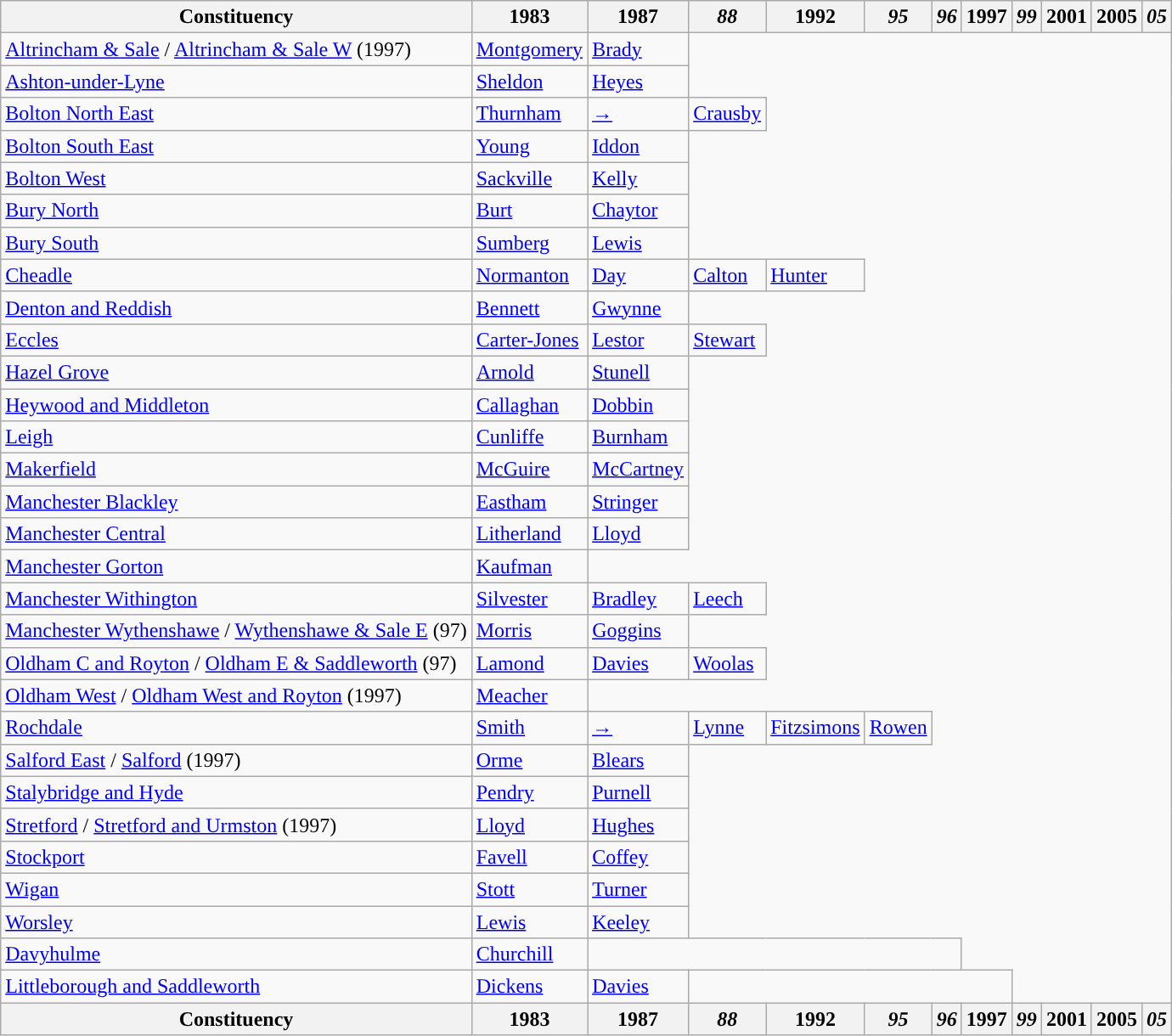<table class="wikitable">
<tr>
<th>Constituency</th>
<th>1983</th>
<th>1987</th>
<th><em>88</em></th>
<th>1992</th>
<th><em>95</em></th>
<th><em>96</em></th>
<th>1997</th>
<th><em>99</em></th>
<th>2001</th>
<th>2005</th>
<th><em>05</em></th>
</tr>
<tr>
<td><a href='#'>Altrincham & Sale</a> / <a href='#'>Altrincham & Sale W</a> (1997)</td>
<td><a href='#'>Montgomery</a></td>
<td><a href='#'>Brady</a></td>
</tr>
<tr>
<td><a href='#'>Ashton-under-Lyne</a></td>
<td><a href='#'>Sheldon</a></td>
<td><a href='#'>Heyes</a></td>
</tr>
<tr>
<td><a href='#'>Bolton North East</a></td>
<td><a href='#'>Thurnham</a></td>
<td><a href='#'>→</a></td>
<td><a href='#'>Crausby</a></td>
</tr>
<tr>
<td><a href='#'>Bolton South East</a></td>
<td><a href='#'>Young</a></td>
<td><a href='#'>Iddon</a></td>
</tr>
<tr>
<td><a href='#'>Bolton West</a></td>
<td><a href='#'>Sackville</a></td>
<td><a href='#'>Kelly</a></td>
</tr>
<tr>
<td><a href='#'>Bury North</a></td>
<td><a href='#'>Burt</a></td>
<td><a href='#'>Chaytor</a></td>
</tr>
<tr>
<td><a href='#'>Bury South</a></td>
<td><a href='#'>Sumberg</a></td>
<td><a href='#'>Lewis</a></td>
</tr>
<tr>
<td><a href='#'>Cheadle</a></td>
<td><a href='#'>Normanton</a></td>
<td><a href='#'>Day</a></td>
<td><a href='#'>Calton</a></td>
<td><a href='#'>Hunter</a></td>
</tr>
<tr>
<td><a href='#'>Denton and Reddish</a></td>
<td><a href='#'>Bennett</a></td>
<td><a href='#'>Gwynne</a></td>
</tr>
<tr>
<td><a href='#'>Eccles</a></td>
<td><a href='#'>Carter-Jones</a></td>
<td><a href='#'>Lestor</a></td>
<td><a href='#'>Stewart</a></td>
</tr>
<tr>
<td><a href='#'>Hazel Grove</a></td>
<td><a href='#'>Arnold</a></td>
<td><a href='#'>Stunell</a></td>
</tr>
<tr>
<td><a href='#'>Heywood and Middleton</a></td>
<td><a href='#'>Callaghan</a></td>
<td><a href='#'>Dobbin</a></td>
</tr>
<tr>
<td><a href='#'>Leigh</a></td>
<td><a href='#'>Cunliffe</a></td>
<td><a href='#'>Burnham</a></td>
</tr>
<tr>
<td><a href='#'>Makerfield</a></td>
<td><a href='#'>McGuire</a></td>
<td><a href='#'>McCartney</a></td>
</tr>
<tr>
<td><a href='#'>Manchester Blackley</a></td>
<td><a href='#'>Eastham</a></td>
<td><a href='#'>Stringer</a></td>
</tr>
<tr>
<td><a href='#'>Manchester Central</a></td>
<td><a href='#'>Litherland</a></td>
<td><a href='#'>Lloyd</a></td>
</tr>
<tr>
<td><a href='#'>Manchester Gorton</a></td>
<td><a href='#'>Kaufman</a></td>
</tr>
<tr>
<td><a href='#'>Manchester Withington</a></td>
<td><a href='#'>Silvester</a></td>
<td><a href='#'>Bradley</a></td>
<td><a href='#'>Leech</a></td>
</tr>
<tr>
<td><a href='#'>Manchester Wythenshawe</a> / <a href='#'>Wythenshawe & Sale E</a> (97)</td>
<td><a href='#'>Morris</a></td>
<td><a href='#'>Goggins</a></td>
</tr>
<tr>
<td><a href='#'>Oldham C and Royton</a> / <a href='#'>Oldham E & Saddleworth</a> (97)</td>
<td><a href='#'>Lamond</a></td>
<td><a href='#'>Davies</a></td>
<td><a href='#'>Woolas</a></td>
</tr>
<tr>
<td><a href='#'>Oldham West</a> / <a href='#'>Oldham West and Royton</a> (1997)</td>
<td><a href='#'>Meacher</a></td>
</tr>
<tr>
<td><a href='#'>Rochdale</a></td>
<td><a href='#'>Smith</a></td>
<td><a href='#'>→</a></td>
<td><a href='#'>Lynne</a></td>
<td><a href='#'>Fitzsimons</a></td>
<td><a href='#'>Rowen</a></td>
</tr>
<tr>
<td><a href='#'>Salford East</a> / <a href='#'>Salford</a> (1997)</td>
<td><a href='#'>Orme</a></td>
<td><a href='#'>Blears</a></td>
</tr>
<tr>
<td><a href='#'>Stalybridge and Hyde</a></td>
<td><a href='#'>Pendry</a></td>
<td><a href='#'>Purnell</a></td>
</tr>
<tr>
<td><a href='#'>Stretford</a> / <a href='#'>Stretford and Urmston</a> (1997)</td>
<td><a href='#'>Lloyd</a></td>
<td><a href='#'>Hughes</a></td>
</tr>
<tr>
<td><a href='#'>Stockport</a></td>
<td><a href='#'>Favell</a></td>
<td><a href='#'>Coffey</a></td>
</tr>
<tr>
<td><a href='#'>Wigan</a></td>
<td><a href='#'>Stott</a></td>
<td><a href='#'>Turner</a></td>
</tr>
<tr>
<td><a href='#'>Worsley</a></td>
<td><a href='#'>Lewis</a></td>
<td><a href='#'>Keeley</a></td>
</tr>
<tr>
<td><a href='#'>Davyhulme</a></td>
<td><a href='#'>Churchill</a></td>
<td colspan="5"></td>
</tr>
<tr>
<td><a href='#'>Littleborough and Saddleworth</a></td>
<td><a href='#'>Dickens</a></td>
<td><a href='#'>Davies</a></td>
<td colspan="5"></td>
</tr>
<tr>
<th>Constituency</th>
<th>1983</th>
<th>1987</th>
<th><em>88</em></th>
<th>1992</th>
<th><em>95</em></th>
<th><em>96</em></th>
<th>1997</th>
<th><em>99</em></th>
<th>2001</th>
<th>2005</th>
<th><em>05</em></th>
</tr>
</table>
